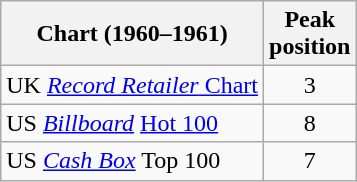<table class="wikitable sortable">
<tr>
<th>Chart (1960–1961)</th>
<th>Peak<br>position</th>
</tr>
<tr>
<td>UK <a href='#'><em>Record Retailer</em> Chart</a></td>
<td style="text-align:center;">3</td>
</tr>
<tr>
<td>US <em><a href='#'>Billboard</a></em> <a href='#'>Hot 100</a></td>
<td style="text-align:center;">8</td>
</tr>
<tr>
<td>US <a href='#'><em>Cash Box</em></a> Top 100</td>
<td align="center">7</td>
</tr>
</table>
